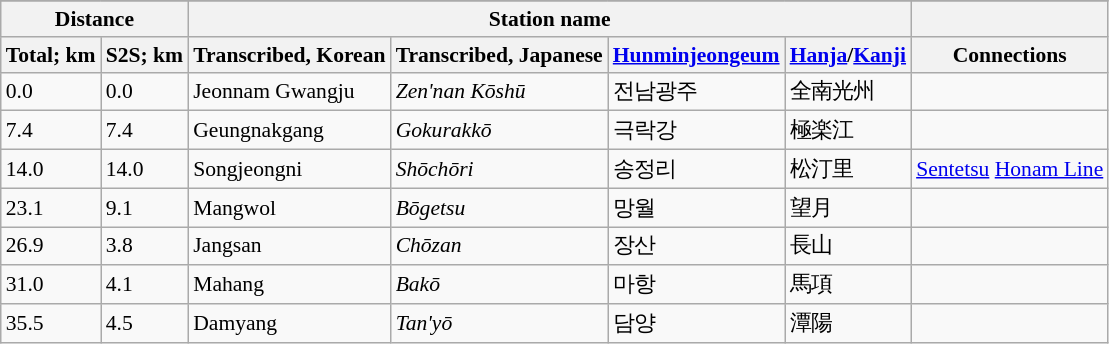<table class="wikitable" style="font-size:90%;">
<tr>
</tr>
<tr>
<th colspan="2">Distance</th>
<th colspan="4">Station name</th>
<th colspan="3"></th>
</tr>
<tr>
<th>Total; km</th>
<th>S2S; km</th>
<th>Transcribed, Korean</th>
<th>Transcribed, Japanese</th>
<th><a href='#'>Hunminjeongeum</a></th>
<th><a href='#'>Hanja</a>/<a href='#'>Kanji</a></th>
<th>Connections</th>
</tr>
<tr>
<td>0.0</td>
<td>0.0</td>
<td>Jeonnam Gwangju</td>
<td><em>Zen'nan Kōshū</em></td>
<td>전남광주</td>
<td>全南光州</td>
<td></td>
</tr>
<tr>
<td>7.4</td>
<td>7.4</td>
<td>Geungnakgang</td>
<td><em>Gokurakkō</em></td>
<td>극락강</td>
<td>極楽江</td>
<td></td>
</tr>
<tr>
<td>14.0</td>
<td>14.0</td>
<td>Songjeongni</td>
<td><em>Shōchōri</em></td>
<td>송정리</td>
<td>松汀里</td>
<td><a href='#'>Sentetsu</a> <a href='#'>Honam Line</a></td>
</tr>
<tr>
<td>23.1</td>
<td>9.1</td>
<td>Mangwol</td>
<td><em>Bōgetsu</em></td>
<td>망월</td>
<td>望月</td>
<td></td>
</tr>
<tr>
<td>26.9</td>
<td>3.8</td>
<td>Jangsan</td>
<td><em>Chōzan</em></td>
<td>장산</td>
<td>長山</td>
<td></td>
</tr>
<tr>
<td>31.0</td>
<td>4.1</td>
<td>Mahang</td>
<td><em>Bakō</em></td>
<td>마항</td>
<td>馬項</td>
<td></td>
</tr>
<tr>
<td>35.5</td>
<td>4.5</td>
<td>Damyang</td>
<td><em>Tan'yō</em></td>
<td>담양</td>
<td>潭陽</td>
<td></td>
</tr>
</table>
